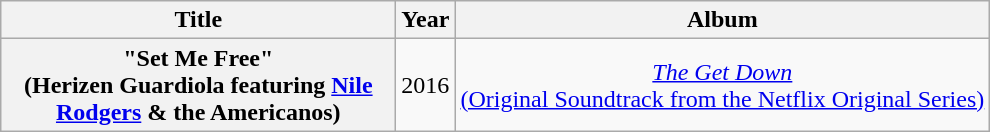<table class="wikitable plainrowheaders" style="text-align:center;">
<tr>
<th scope="col" style="width:16em;">Title</th>
<th scope="col">Year</th>
<th>Album</th>
</tr>
<tr>
<th scope="row">"Set Me Free"<br><span>(Herizen Guardiola featuring <a href='#'>Nile Rodgers</a> & the Americanos)</span></th>
<td>2016</td>
<td><em><a href='#'>The Get Down</a></em><br><span><a href='#'>(Original Soundtrack from the Netflix Original Series)</a></span></td>
</tr>
</table>
